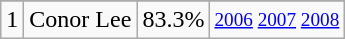<table class="wikitable">
<tr>
</tr>
<tr>
<td>1</td>
<td>Conor Lee</td>
<td><abbr>83.3%</abbr></td>
<td style="font-size:80%;"><a href='#'>2006</a> <a href='#'>2007</a> <a href='#'>2008</a></td>
</tr>
</table>
